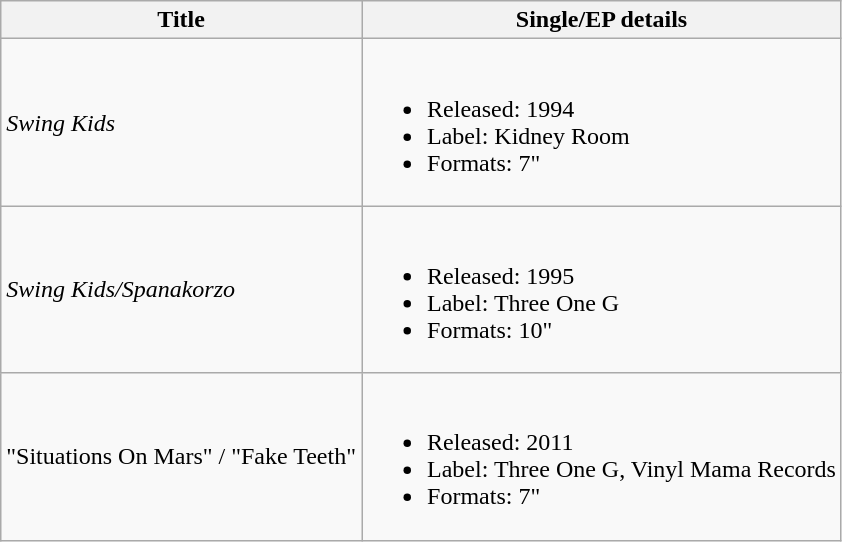<table class="wikitable">
<tr>
<th>Title</th>
<th>Single/EP details</th>
</tr>
<tr>
<td><em>Swing Kids</em></td>
<td><br><ul><li>Released: 1994</li><li>Label: Kidney Room</li><li>Formats: 7"</li></ul></td>
</tr>
<tr>
<td><em>Swing Kids/Spanakorzo</em></td>
<td><br><ul><li>Released: 1995</li><li>Label: Three One G</li><li>Formats: 10"</li></ul></td>
</tr>
<tr>
<td>"Situations On Mars" / "Fake Teeth"</td>
<td><br><ul><li>Released: 2011</li><li>Label: Three One G, Vinyl Mama Records</li><li>Formats: 7"</li></ul></td>
</tr>
</table>
